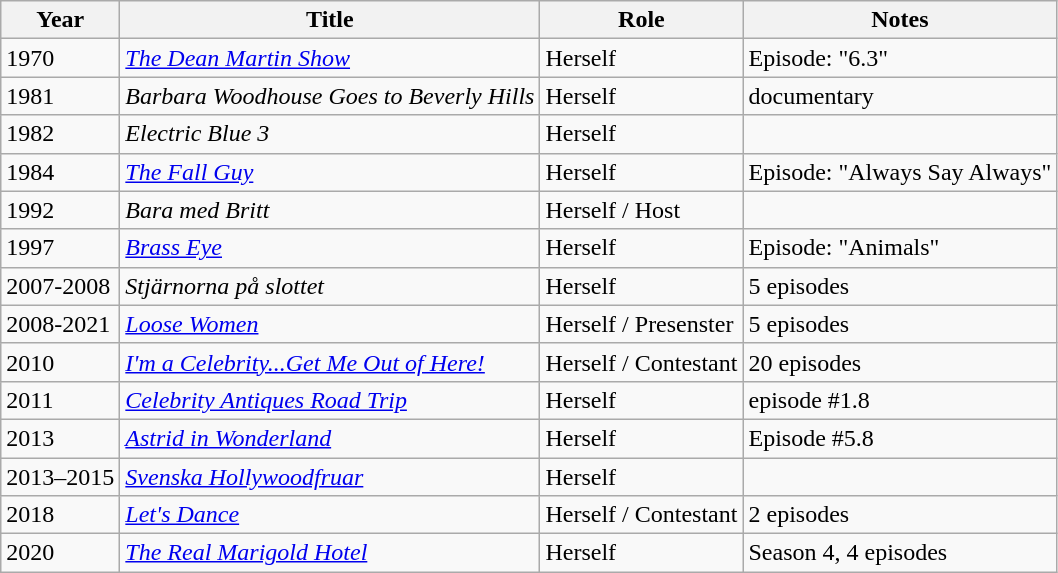<table class="wikitable sortable" style="min-width:30em">
<tr>
<th>Year</th>
<th>Title</th>
<th>Role</th>
<th>Notes</th>
</tr>
<tr>
<td>1970</td>
<td><em><a href='#'>The Dean Martin Show</a></em></td>
<td>Herself</td>
<td>Episode: "6.3"</td>
</tr>
<tr>
<td>1981</td>
<td><em> Barbara Woodhouse Goes to Beverly Hills</em></td>
<td>Herself</td>
<td>documentary</td>
</tr>
<tr>
<td>1982</td>
<td><em> Electric Blue 3</em></td>
<td>Herself</td>
<td></td>
</tr>
<tr>
<td>1984</td>
<td><em><a href='#'>The Fall Guy</a></em></td>
<td>Herself</td>
<td>Episode: "Always Say Always"</td>
</tr>
<tr>
<td>1992</td>
<td><em>Bara med Britt</em></td>
<td>Herself / Host</td>
<td></td>
</tr>
<tr>
<td>1997</td>
<td><em><a href='#'>Brass Eye</a></em></td>
<td>Herself</td>
<td>Episode: "Animals"</td>
</tr>
<tr>
<td>2007-2008</td>
<td><em>Stjärnorna på slottet</em></td>
<td>Herself</td>
<td>5 episodes</td>
</tr>
<tr>
<td>2008-2021</td>
<td><em><a href='#'>Loose Women</a></em></td>
<td>Herself / Presenster</td>
<td>5 episodes</td>
</tr>
<tr>
<td>2010</td>
<td><em><a href='#'>I'm a Celebrity...Get Me Out of Here!</a></em></td>
<td>Herself / Contestant</td>
<td>20 episodes</td>
</tr>
<tr>
<td>2011</td>
<td><em><a href='#'>Celebrity Antiques Road Trip</a></em></td>
<td>Herself</td>
<td>episode #1.8</td>
</tr>
<tr>
<td>2013</td>
<td><em><a href='#'>Astrid in Wonderland</a></em></td>
<td>Herself</td>
<td>Episode #5.8</td>
</tr>
<tr>
<td>2013–2015</td>
<td><em><a href='#'>Svenska Hollywoodfruar</a></em></td>
<td>Herself</td>
<td></td>
</tr>
<tr>
<td>2018</td>
<td><em><a href='#'>Let's Dance</a></em></td>
<td>Herself / Contestant</td>
<td>2 episodes</td>
</tr>
<tr>
<td>2020</td>
<td><em><a href='#'>The Real Marigold Hotel</a></em></td>
<td>Herself</td>
<td>Season 4, 4 episodes</td>
</tr>
</table>
